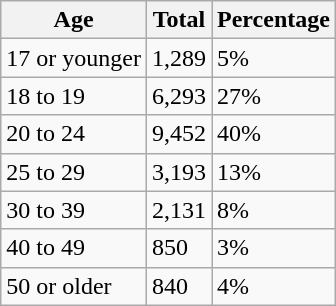<table class="wikitable">
<tr>
<th>Age</th>
<th>Total</th>
<th>Percentage</th>
</tr>
<tr>
<td>17 or younger</td>
<td>1,289</td>
<td>5%</td>
</tr>
<tr>
<td>18 to 19</td>
<td>6,293</td>
<td>27%</td>
</tr>
<tr>
<td>20 to 24</td>
<td>9,452</td>
<td>40%</td>
</tr>
<tr>
<td>25 to 29</td>
<td>3,193</td>
<td>13%</td>
</tr>
<tr>
<td>30 to 39</td>
<td>2,131</td>
<td>8%</td>
</tr>
<tr>
<td>40 to 49</td>
<td>850</td>
<td>3%</td>
</tr>
<tr>
<td>50 or older</td>
<td>840</td>
<td>4%</td>
</tr>
</table>
